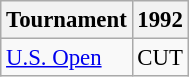<table class="wikitable" style="font-size:95%;text-align:center;">
<tr>
<th>Tournament</th>
<th>1992</th>
</tr>
<tr>
<td align=left><a href='#'>U.S. Open</a></td>
<td>CUT</td>
</tr>
</table>
